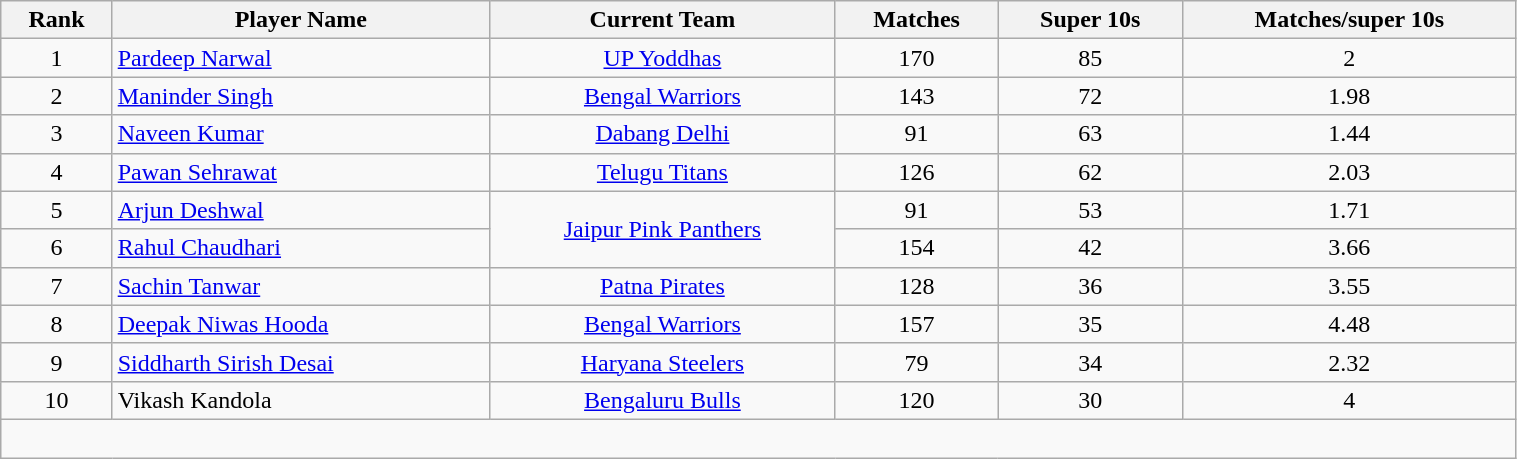<table class="wikitable" align="center" style="text-align: center; font-size: 100%; width:80%">
<tr>
<th>Rank</th>
<th>Player Name</th>
<th>Current Team</th>
<th>Matches</th>
<th>Super 10s</th>
<th>Matches/super 10s</th>
</tr>
<tr>
<td>1</td>
<td style="text-align:left"> <a href='#'>Pardeep Narwal</a></td>
<td><a href='#'>UP Yoddhas</a></td>
<td>170</td>
<td>85</td>
<td>2</td>
</tr>
<tr>
<td>2</td>
<td style="text-align:left"> <a href='#'>Maninder Singh</a></td>
<td><a href='#'>Bengal Warriors</a></td>
<td>143</td>
<td>72</td>
<td>1.98</td>
</tr>
<tr>
<td>3</td>
<td style="text-align:left"> <a href='#'>Naveen Kumar</a></td>
<td><a href='#'>Dabang Delhi</a></td>
<td>91</td>
<td>63</td>
<td>1.44</td>
</tr>
<tr>
<td>4</td>
<td style="text-align:left"> <a href='#'>Pawan Sehrawat</a></td>
<td><a href='#'>Telugu Titans</a></td>
<td>126</td>
<td>62</td>
<td>2.03</td>
</tr>
<tr>
<td>5</td>
<td style="text-align:left"> <a href='#'>Arjun Deshwal</a></td>
<td rowspan=2><a href='#'>Jaipur Pink Panthers</a></td>
<td>91</td>
<td>53</td>
<td>1.71</td>
</tr>
<tr>
<td>6</td>
<td style="text-align:left"> <a href='#'>Rahul Chaudhari</a></td>
<td>154</td>
<td>42</td>
<td>3.66</td>
</tr>
<tr>
<td>7</td>
<td style="text-align:left"> <a href='#'>Sachin Tanwar</a></td>
<td><a href='#'>Patna Pirates</a></td>
<td>128</td>
<td>36</td>
<td>3.55</td>
</tr>
<tr>
<td>8</td>
<td style="text-align:left"> <a href='#'>Deepak Niwas Hooda</a></td>
<td><a href='#'>Bengal Warriors</a></td>
<td>157</td>
<td>35</td>
<td>4.48</td>
</tr>
<tr>
<td>9</td>
<td style="text-align:left"> <a href='#'>Siddharth Sirish Desai</a></td>
<td><a href='#'>Haryana Steelers</a></td>
<td>79</td>
<td>34</td>
<td>2.32</td>
</tr>
<tr>
<td>10</td>
<td style="text-align:left"> Vikash Kandola</td>
<td><a href='#'>Bengaluru Bulls</a></td>
<td>120</td>
<td>30</td>
<td>4</td>
</tr>
<tr>
<td colspan="6"><br></td>
</tr>
</table>
